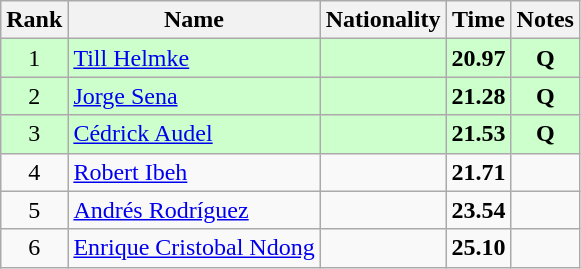<table class="wikitable sortable" style="text-align:center">
<tr>
<th>Rank</th>
<th>Name</th>
<th>Nationality</th>
<th>Time</th>
<th>Notes</th>
</tr>
<tr bgcolor=ccffcc>
<td>1</td>
<td align=left><a href='#'>Till Helmke</a></td>
<td align=left></td>
<td><strong>20.97</strong></td>
<td><strong>Q</strong></td>
</tr>
<tr bgcolor=ccffcc>
<td>2</td>
<td align=left><a href='#'>Jorge Sena</a></td>
<td align=left></td>
<td><strong>21.28</strong></td>
<td><strong>Q</strong></td>
</tr>
<tr bgcolor=ccffcc>
<td>3</td>
<td align=left><a href='#'>Cédrick Audel</a></td>
<td align=left></td>
<td><strong>21.53</strong></td>
<td><strong>Q</strong></td>
</tr>
<tr>
<td>4</td>
<td align=left><a href='#'>Robert Ibeh</a></td>
<td align=left></td>
<td><strong>21.71</strong></td>
<td></td>
</tr>
<tr>
<td>5</td>
<td align=left><a href='#'>Andrés Rodríguez</a></td>
<td align=left></td>
<td><strong>23.54</strong></td>
<td></td>
</tr>
<tr>
<td>6</td>
<td align=left><a href='#'>Enrique Cristobal Ndong</a></td>
<td align=left></td>
<td><strong>25.10</strong></td>
<td></td>
</tr>
</table>
